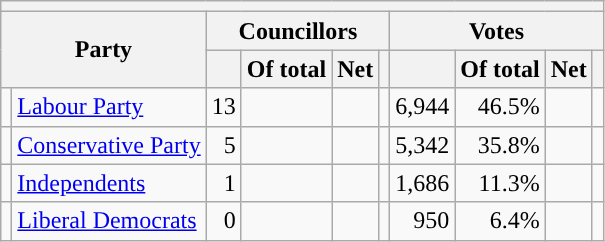<table class="wikitable sortable" style="text-align:center;">
<tr>
<th colspan="10"></th>
</tr>
<tr>
<th colspan="2" rowspan="2">Party</th>
<th colspan="4">Councillors</th>
<th colspan="4">Votes</th>
</tr>
<tr>
<th></th>
<th>Of total</th>
<th>Net</th>
<th class="unsortable"></th>
<th></th>
<th>Of total</th>
<th>Net</th>
<th class="unsortable"></th>
</tr>
<tr>
<td style="background:"></td>
<td style="text-align:left;"><a href='#'>Labour Party</a></td>
<td style="text-align:right;">13</td>
<td style="text-align:right;"></td>
<td style="text-align:right;"></td>
<td data-sort-value=""></td>
<td style="text-align:right;">6,944</td>
<td style="text-align:right;">46.5%</td>
<td style="text-align:right;"></td>
<td></td>
</tr>
<tr>
<td style="background:"></td>
<td style="text-align:left;"><a href='#'>Conservative Party</a></td>
<td style="text-align:right;">5</td>
<td style="text-align:right;"></td>
<td style="text-align:right;"></td>
<td data-sort-value=""></td>
<td style="text-align:right;">5,342</td>
<td style="text-align:right;">35.8%</td>
<td style="text-align:right;"></td>
<td></td>
</tr>
<tr>
<td style="background:"></td>
<td style="text-align:left;"><a href='#'>Independents</a></td>
<td style="text-align:right;">1</td>
<td style="text-align:right;"></td>
<td style="text-align:right;"></td>
<td data-sort-value=""></td>
<td style="text-align:right;">1,686</td>
<td style="text-align:right;">11.3%</td>
<td style="text-align:right;"></td>
<td></td>
</tr>
<tr>
<td style="background:"></td>
<td style="text-align:left;"><a href='#'>Liberal Democrats</a></td>
<td style="text-align:right;">0</td>
<td style="text-align:right;"></td>
<td style="text-align:right;"></td>
<td data-sort-value=""></td>
<td style="text-align:right;">950</td>
<td style="text-align:right;">6.4%</td>
<td style="text-align:right;"></td>
<td></td>
</tr>
</table>
